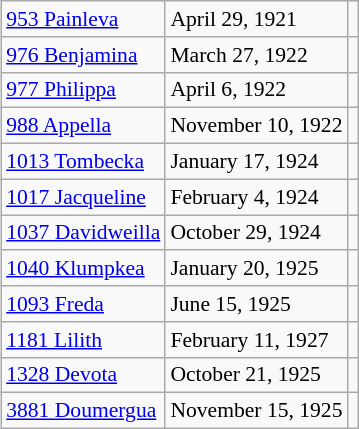<table class="wikitable" align="right" style="margin: 1em; margin-top: 0; font-size: 0.9em;">
<tr>
<td><a href='#'>953 Painleva</a></td>
<td>April 29, 1921</td>
<td></td>
</tr>
<tr>
<td><a href='#'>976 Benjamina</a></td>
<td>March 27, 1922</td>
<td></td>
</tr>
<tr>
<td><a href='#'>977 Philippa</a></td>
<td>April 6, 1922</td>
<td></td>
</tr>
<tr>
<td><a href='#'>988 Appella</a></td>
<td>November 10, 1922</td>
<td></td>
</tr>
<tr>
<td><a href='#'>1013 Tombecka</a></td>
<td>January 17, 1924</td>
<td></td>
</tr>
<tr>
<td><a href='#'>1017 Jacqueline</a></td>
<td>February 4, 1924</td>
<td></td>
</tr>
<tr>
<td><a href='#'>1037 Davidweilla</a></td>
<td>October 29, 1924</td>
<td></td>
</tr>
<tr>
<td><a href='#'>1040 Klumpkea</a></td>
<td>January 20, 1925</td>
<td></td>
</tr>
<tr>
<td><a href='#'>1093 Freda</a></td>
<td>June 15, 1925</td>
<td></td>
</tr>
<tr>
<td><a href='#'>1181 Lilith</a></td>
<td>February 11, 1927</td>
<td></td>
</tr>
<tr>
<td><a href='#'>1328 Devota</a></td>
<td>October 21, 1925</td>
<td></td>
</tr>
<tr>
<td><a href='#'>3881 Doumergua</a></td>
<td>November 15, 1925</td>
<td></td>
</tr>
</table>
